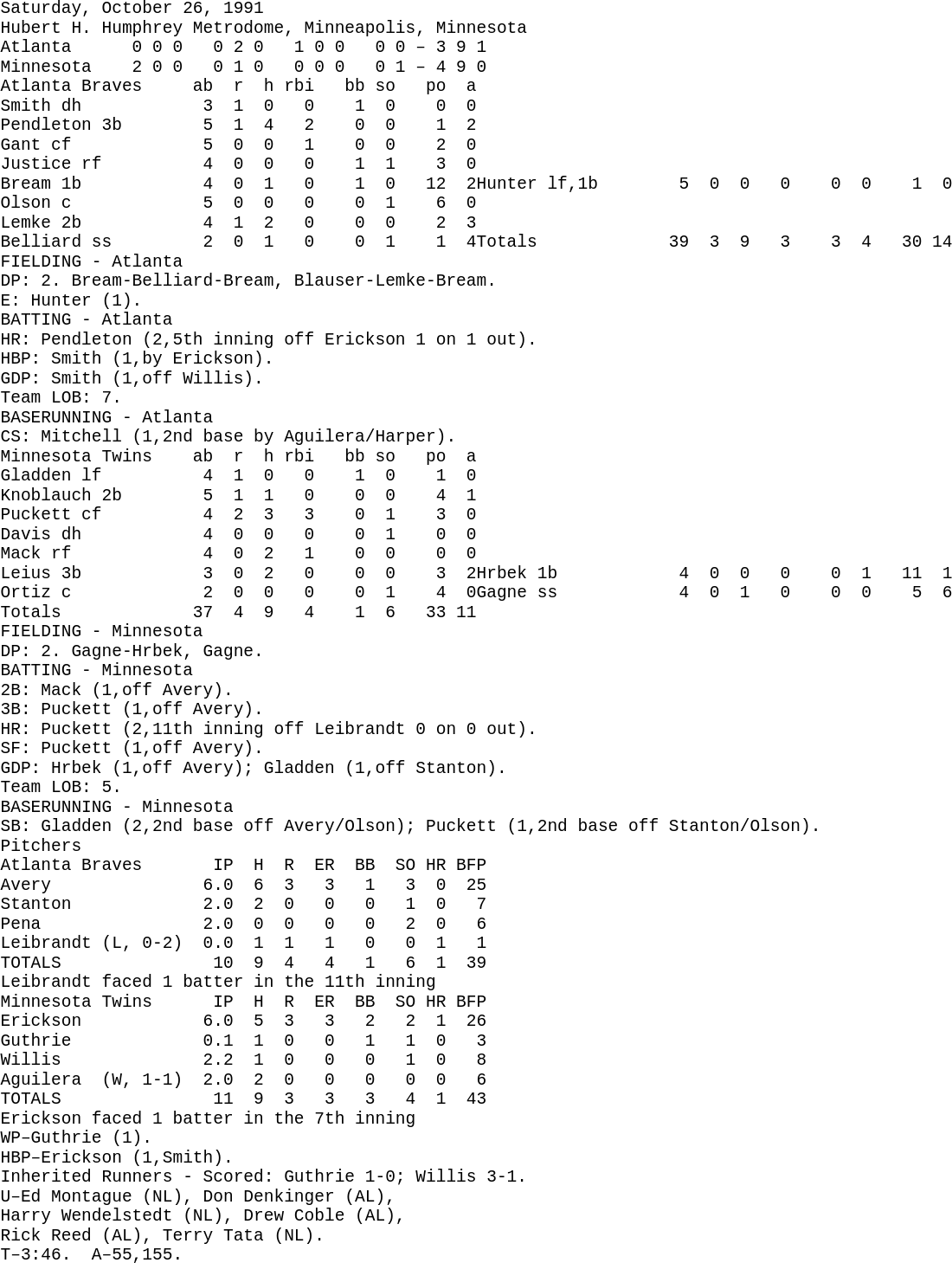<table>
<tr ---->
<td><pre><br>Saturday, October 26, 1991
Hubert H. Humphrey Metrodome, Minneapolis, Minnesota<br>Atlanta      0 0 0   0 2 0   1 0 0   0 0 – 3 9 1
Minnesota    2 0 0   0 1 0   0 0 0   0 1 – 4 9 0<br>Atlanta Braves     ab  r  h rbi   bb so   po  a
Smith dh            3  1  0   0    1  0    0  0
Pendleton 3b        5  1  4   2    0  0    1  2
Gant cf             5  0  0   1    0  0    2  0
Justice rf          4  0  0   0    1  1    3  0
Bream 1b            4  0  1   0    1  0   12  2Hunter lf,1b        5  0  0   0    0  0    1  0
Olson c             5  0  0   0    0  1    6  0
Lemke 2b            4  1  2   0    0  0    2  3
Belliard ss         2  0  1   0    0  1    1  4Totals             39  3  9   3    3  4   30 14<br>FIELDING - Atlanta
DP: 2. Bream-Belliard-Bream, Blauser-Lemke-Bream.
E: Hunter (1).<br>BATTING - Atlanta 
HR: Pendleton (2,5th inning off Erickson 1 on 1 out).
HBP: Smith (1,by Erickson).
GDP: Smith (1,off Willis).
Team LOB: 7.<br>BASERUNNING - Atlanta
CS: Mitchell (1,2nd base by Aguilera/Harper).<br>Minnesota Twins    ab  r  h rbi   bb so   po  a
Gladden lf          4  1  0   0    1  0    1  0
Knoblauch 2b        5  1  1   0    0  0    4  1
Puckett cf          4  2  3   3    0  1    3  0
Davis dh            4  0  0   0    0  1    0  0
Mack rf             4  0  2   1    0  0    0  0
Leius 3b            3  0  2   0    0  0    3  2Hrbek 1b            4  0  0   0    0  1   11  1
Ortiz c             2  0  0   0    0  1    4  0Gagne ss            4  0  1   0    0  0    5  6<br>Totals             37  4  9   4    1  6   33 11<br>FIELDING - Minnesota 
DP: 2. Gagne-Hrbek, Gagne.<br>BATTING - Minnesota 
2B: Mack (1,off Avery).
3B: Puckett (1,off Avery).
HR: Puckett (2,11th inning off Leibrandt 0 on 0 out).
SF: Puckett (1,off Avery).
GDP: Hrbek (1,off Avery); Gladden (1,off Stanton).
Team LOB: 5.<br>BASERUNNING - Minnesota 
SB: Gladden (2,2nd base off Avery/Olson); Puckett (1,2nd base off Stanton/Olson).<br>Pitchers<br>Atlanta Braves       IP  H  R  ER  BB  SO HR BFP
Avery               6.0  6  3   3   1   3  0  25
Stanton             2.0  2  0   0   0   1  0   7
Pena                2.0  0  0   0   0   2  0   6
Leibrandt (L, 0-2)  0.0  1  1   1   0   0  1   1
TOTALS               10  9  4   4   1   6  1  39
Leibrandt faced 1 batter in the 11th inning<br>Minnesota Twins      IP  H  R  ER  BB  SO HR BFP
Erickson            6.0  5  3   3   2   2  1  26
Guthrie             0.1  1  0   0   1   1  0   3
Willis              2.2  1  0   0   0   1  0   8
Aguilera  (W, 1-1)  2.0  2  0   0   0   0  0   6
TOTALS               11  9  3   3   3   4  1  43
Erickson faced 1 batter in the 7th inning<br>WP–Guthrie (1). 
HBP–Erickson (1,Smith).  
Inherited Runners - Scored: Guthrie 1-0; Willis 3-1.<br>U–Ed Montague (NL), Don Denkinger (AL),
Harry Wendelstedt (NL), Drew Coble (AL), 
Rick Reed (AL), Terry Tata (NL). 
T–3:46.  A–55,155.
</pre></td>
</tr>
</table>
